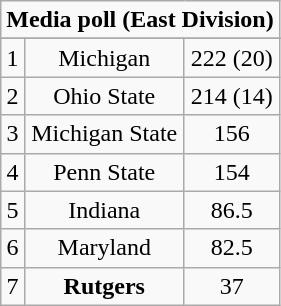<table class="wikitable" style="display: inline-table;">
<tr>
<td align="center" Colspan="3"><strong>Media poll (East Division)</strong></td>
</tr>
<tr align="center">
</tr>
<tr align="center">
<td>1</td>
<td>Michigan</td>
<td>222 (20)</td>
</tr>
<tr align="center">
<td>2</td>
<td>Ohio State</td>
<td>214 (14)</td>
</tr>
<tr align="center">
<td>3</td>
<td>Michigan State</td>
<td>156</td>
</tr>
<tr align="center">
<td>4</td>
<td>Penn State</td>
<td>154</td>
</tr>
<tr align="center">
<td>5</td>
<td>Indiana</td>
<td>86.5</td>
</tr>
<tr align="center">
<td>6</td>
<td>Maryland</td>
<td>82.5</td>
</tr>
<tr align="center">
<td>7</td>
<td><strong>Rutgers</strong></td>
<td>37</td>
</tr>
</table>
